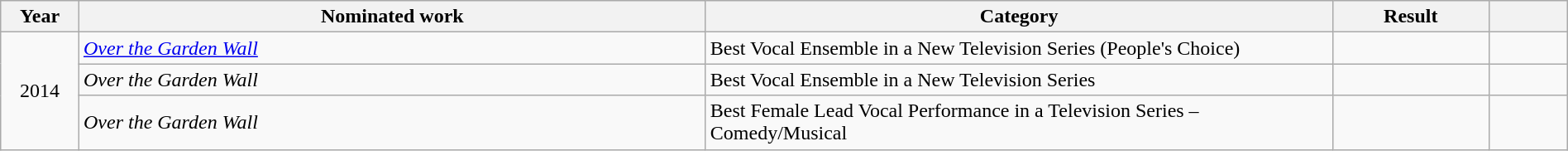<table class="wikitable" style="width:100%;">
<tr>
<th style="width:5%;">Year</th>
<th style="width:40%;">Nominated work</th>
<th style="width:40%;">Category</th>
<th style="width:10%;">Result</th>
<th style="width:5%;"></th>
</tr>
<tr>
<td rowspan="3" style="text-align:center;">2014</td>
<td><em><a href='#'>Over the Garden Wall</a></em></td>
<td>Best Vocal Ensemble in a New Television Series (People's Choice) </td>
<td></td>
<td style="text-align:center;"></td>
</tr>
<tr>
<td><em>Over the Garden Wall</em></td>
<td>Best Vocal Ensemble in a New Television Series </td>
<td></td>
<td style="text-align:center;"></td>
</tr>
<tr>
<td><em>Over the Garden Wall</em></td>
<td>Best Female Lead Vocal Performance in a Television Series – Comedy/Musical</td>
<td></td>
<td style="text-align:center;"></td>
</tr>
</table>
